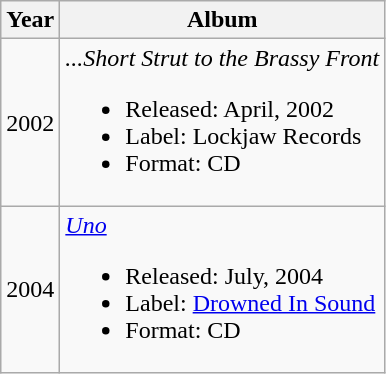<table class="wikitable">
<tr>
<th rowspan="1">Year</th>
<th rowspan="1">Album</th>
</tr>
<tr>
<td>2002</td>
<td align="left"><em>...Short Strut to the Brassy Front</em><br><ul><li>Released: April, 2002</li><li>Label: Lockjaw Records</li><li>Format: CD</li></ul></td>
</tr>
<tr>
<td>2004</td>
<td align="left"><em><a href='#'>Uno</a></em><br><ul><li>Released: July, 2004</li><li>Label: <a href='#'>Drowned In Sound</a></li><li>Format: CD</li></ul></td>
</tr>
</table>
